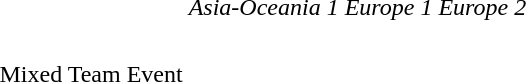<table>
<tr>
<td>Mixed Team Event<br></td>
<td><em>Asia-Oceania 1</em> <br>  <br>  <br>  <br> <br>  <br> </td>
<td><em>Europe 1</em> <br>  <br>  <br>  <br>  <br>  <br></td>
<td><em>Europe 2</em> <br>  <br>  <br>  <br>  <br>  <br> </td>
</tr>
</table>
